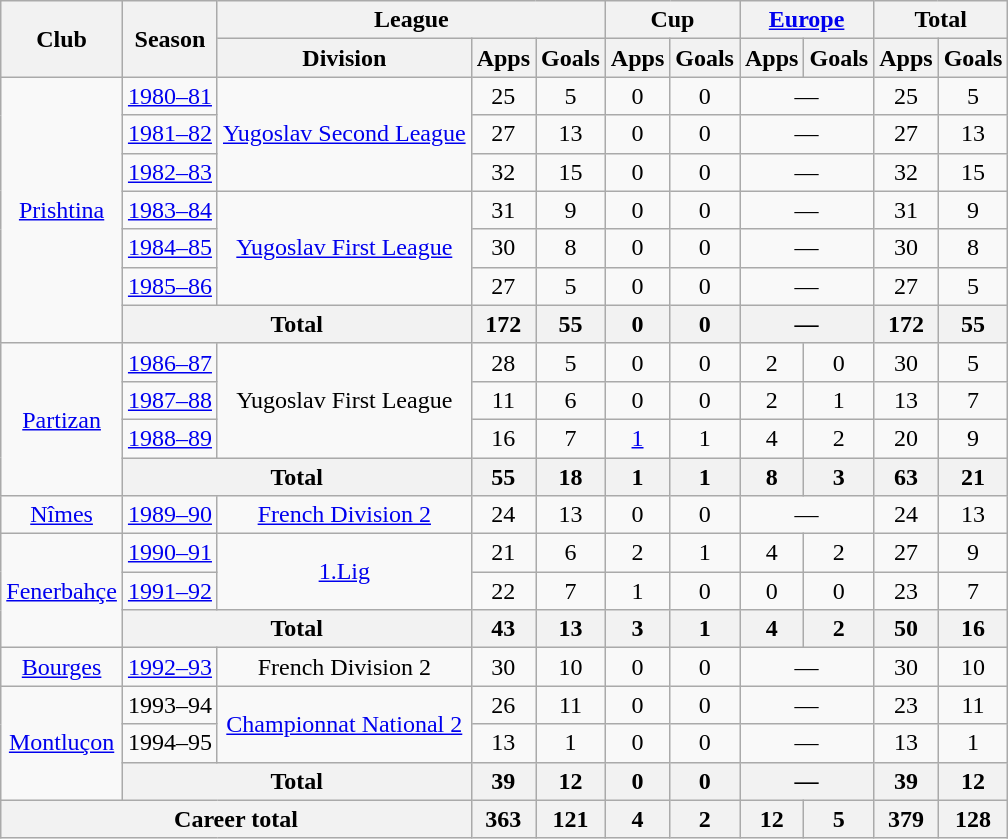<table class="wikitable" style="text-align:center">
<tr>
<th rowspan="2">Club</th>
<th rowspan="2">Season</th>
<th colspan="3">League</th>
<th colspan="2">Cup</th>
<th colspan="2"><a href='#'>Europe</a></th>
<th colspan="2">Total</th>
</tr>
<tr>
<th>Division</th>
<th>Apps</th>
<th>Goals</th>
<th>Apps</th>
<th>Goals</th>
<th>Apps</th>
<th>Goals</th>
<th>Apps</th>
<th>Goals</th>
</tr>
<tr>
<td rowspan="7"><a href='#'>Prishtina</a></td>
<td><a href='#'>1980–81</a></td>
<td rowspan="3"><a href='#'>Yugoslav Second League</a></td>
<td>25</td>
<td>5</td>
<td>0</td>
<td>0</td>
<td colspan="2">—</td>
<td>25</td>
<td>5</td>
</tr>
<tr>
<td><a href='#'>1981–82</a></td>
<td>27</td>
<td>13</td>
<td>0</td>
<td>0</td>
<td colspan="2">—</td>
<td>27</td>
<td>13</td>
</tr>
<tr>
<td><a href='#'>1982–83</a></td>
<td>32</td>
<td>15</td>
<td>0</td>
<td>0</td>
<td colspan="2">—</td>
<td>32</td>
<td>15</td>
</tr>
<tr>
<td><a href='#'>1983–84</a></td>
<td rowspan="3"><a href='#'>Yugoslav First League</a></td>
<td>31</td>
<td>9</td>
<td>0</td>
<td>0</td>
<td colspan="2">—</td>
<td>31</td>
<td>9</td>
</tr>
<tr>
<td><a href='#'>1984–85</a></td>
<td>30</td>
<td>8</td>
<td>0</td>
<td>0</td>
<td colspan="2">—</td>
<td>30</td>
<td>8</td>
</tr>
<tr>
<td><a href='#'>1985–86</a></td>
<td>27</td>
<td>5</td>
<td>0</td>
<td>0</td>
<td colspan="2">—</td>
<td>27</td>
<td>5</td>
</tr>
<tr>
<th colspan="2">Total</th>
<th>172</th>
<th>55</th>
<th>0</th>
<th>0</th>
<th colspan="2">—</th>
<th>172</th>
<th>55</th>
</tr>
<tr>
<td rowspan="4"><a href='#'>Partizan</a></td>
<td><a href='#'>1986–87</a></td>
<td rowspan="3">Yugoslav First League</td>
<td>28</td>
<td>5</td>
<td>0</td>
<td>0</td>
<td>2</td>
<td>0</td>
<td>30</td>
<td>5</td>
</tr>
<tr>
<td><a href='#'>1987–88</a></td>
<td>11</td>
<td>6</td>
<td>0</td>
<td>0</td>
<td>2</td>
<td>1</td>
<td>13</td>
<td>7</td>
</tr>
<tr>
<td><a href='#'>1988–89</a></td>
<td>16</td>
<td>7</td>
<td><a href='#'>1</a></td>
<td>1</td>
<td>4</td>
<td>2</td>
<td>20</td>
<td>9</td>
</tr>
<tr>
<th colspan="2">Total</th>
<th>55</th>
<th>18</th>
<th>1</th>
<th>1</th>
<th>8</th>
<th>3</th>
<th>63</th>
<th>21</th>
</tr>
<tr>
<td><a href='#'>Nîmes</a></td>
<td><a href='#'>1989–90</a></td>
<td><a href='#'>French Division 2</a></td>
<td>24</td>
<td>13</td>
<td>0</td>
<td>0</td>
<td colspan="2">—</td>
<td>24</td>
<td>13</td>
</tr>
<tr>
<td rowspan="3"><a href='#'>Fenerbahçe</a></td>
<td><a href='#'>1990–91</a></td>
<td rowspan="2"><a href='#'>1.Lig</a></td>
<td>21</td>
<td>6</td>
<td>2</td>
<td>1</td>
<td>4</td>
<td>2</td>
<td>27</td>
<td>9</td>
</tr>
<tr>
<td><a href='#'>1991–92</a></td>
<td>22</td>
<td>7</td>
<td>1</td>
<td>0</td>
<td>0</td>
<td>0</td>
<td>23</td>
<td>7</td>
</tr>
<tr>
<th colspan="2">Total</th>
<th>43</th>
<th>13</th>
<th>3</th>
<th>1</th>
<th>4</th>
<th>2</th>
<th>50</th>
<th>16</th>
</tr>
<tr>
<td><a href='#'>Bourges</a></td>
<td><a href='#'>1992–93</a></td>
<td>French Division 2</td>
<td>30</td>
<td>10</td>
<td>0</td>
<td>0</td>
<td colspan="2">—</td>
<td>30</td>
<td>10</td>
</tr>
<tr>
<td rowspan="3"><a href='#'>Montluçon</a></td>
<td>1993–94</td>
<td rowspan="2"><a href='#'>Championnat National 2</a></td>
<td>26</td>
<td>11</td>
<td>0</td>
<td>0</td>
<td colspan="2">—</td>
<td>23</td>
<td>11</td>
</tr>
<tr>
<td>1994–95</td>
<td>13</td>
<td>1</td>
<td>0</td>
<td>0</td>
<td colspan="2">—</td>
<td>13</td>
<td>1</td>
</tr>
<tr>
<th colspan="2">Total</th>
<th>39</th>
<th>12</th>
<th>0</th>
<th>0</th>
<th colspan="2">—</th>
<th>39</th>
<th>12</th>
</tr>
<tr>
<th colspan="3">Career total</th>
<th>363</th>
<th>121</th>
<th>4</th>
<th>2</th>
<th>12</th>
<th>5</th>
<th>379</th>
<th>128</th>
</tr>
</table>
